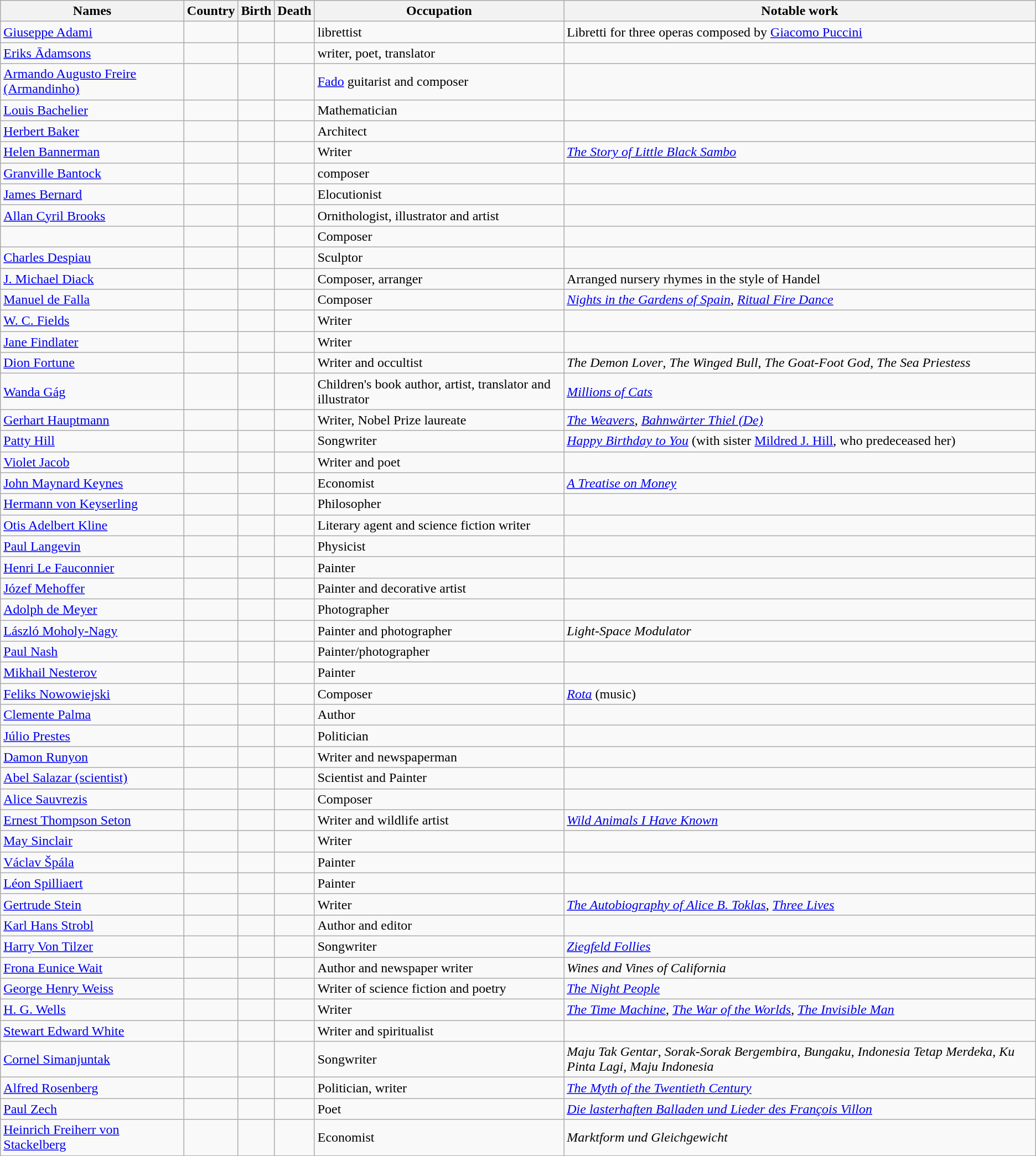<table class="wikitable sortable" border="1" style="border-spacing:0; style="width:100%;">
<tr>
<th>Names</th>
<th>Country</th>
<th>Birth</th>
<th>Death</th>
<th>Occupation</th>
<th>Notable work</th>
</tr>
<tr>
<td><a href='#'>Giuseppe Adami</a></td>
<td></td>
<td></td>
<td></td>
<td>librettist</td>
<td>Libretti for three operas composed by <a href='#'>Giacomo Puccini</a></td>
</tr>
<tr>
<td><a href='#'>Eriks Ādamsons</a></td>
<td></td>
<td></td>
<td></td>
<td>writer, poet, translator</td>
<td></td>
</tr>
<tr>
<td><a href='#'>Armando Augusto Freire (Armandinho)</a></td>
<td></td>
<td></td>
<td></td>
<td><a href='#'>Fado</a> guitarist and composer</td>
<td></td>
</tr>
<tr>
<td><a href='#'>Louis Bachelier</a></td>
<td></td>
<td></td>
<td></td>
<td>Mathematician</td>
<td></td>
</tr>
<tr>
<td><a href='#'>Herbert Baker</a></td>
<td></td>
<td></td>
<td></td>
<td>Architect</td>
<td></td>
</tr>
<tr>
<td><a href='#'>Helen Bannerman</a></td>
<td></td>
<td></td>
<td></td>
<td>Writer</td>
<td><em><a href='#'>The Story of Little Black Sambo</a></em></td>
</tr>
<tr>
<td><a href='#'>Granville Bantock</a></td>
<td></td>
<td></td>
<td></td>
<td>composer</td>
<td></td>
</tr>
<tr>
<td><a href='#'>James Bernard</a></td>
<td></td>
<td></td>
<td></td>
<td>Elocutionist</td>
<td></td>
</tr>
<tr>
<td><a href='#'>Allan Cyril Brooks</a></td>
<td></td>
<td></td>
<td></td>
<td>Ornithologist, illustrator and artist</td>
<td></td>
</tr>
<tr>
<td></td>
<td></td>
<td></td>
<td></td>
<td>Composer</td>
<td></td>
</tr>
<tr>
<td><a href='#'>Charles Despiau</a></td>
<td></td>
<td></td>
<td></td>
<td>Sculptor</td>
<td></td>
</tr>
<tr>
<td><a href='#'>J. Michael Diack</a></td>
<td></td>
<td></td>
<td></td>
<td>Composer, arranger</td>
<td>Arranged nursery rhymes in the style of Handel</td>
</tr>
<tr>
<td><a href='#'>Manuel de Falla</a></td>
<td></td>
<td></td>
<td></td>
<td>Composer</td>
<td><em><a href='#'>Nights in the Gardens of Spain</a></em>, <em><a href='#'>Ritual Fire Dance</a></em></td>
</tr>
<tr>
<td><a href='#'>W. C. Fields</a></td>
<td></td>
<td></td>
<td></td>
<td>Writer</td>
<td></td>
</tr>
<tr>
<td><a href='#'>Jane Findlater</a></td>
<td></td>
<td></td>
<td></td>
<td>Writer</td>
<td></td>
</tr>
<tr>
<td><a href='#'>Dion Fortune</a></td>
<td></td>
<td></td>
<td></td>
<td>Writer and occultist</td>
<td><em>The Demon Lover</em>, <em>The Winged Bull</em>, <em>The Goat-Foot God</em>, <em>The Sea Priestess</em></td>
</tr>
<tr>
<td><a href='#'>Wanda Gág</a></td>
<td></td>
<td></td>
<td></td>
<td>Children's book author, artist, translator and illustrator</td>
<td><em><a href='#'>Millions of Cats</a></em></td>
</tr>
<tr>
<td><a href='#'>Gerhart Hauptmann</a></td>
<td></td>
<td></td>
<td></td>
<td>Writer, Nobel Prize laureate</td>
<td><em><a href='#'>The Weavers</a></em>, <em><a href='#'>Bahnwärter Thiel (De)</a></em></td>
</tr>
<tr>
<td><a href='#'>Patty Hill</a></td>
<td></td>
<td></td>
<td></td>
<td>Songwriter</td>
<td><em><a href='#'>Happy Birthday to You</a></em> (with sister <a href='#'>Mildred J. Hill</a>, who predeceased her)</td>
</tr>
<tr>
<td><a href='#'>Violet Jacob</a></td>
<td></td>
<td></td>
<td></td>
<td>Writer and poet</td>
<td></td>
</tr>
<tr>
<td><a href='#'>John Maynard Keynes</a></td>
<td></td>
<td></td>
<td></td>
<td>Economist</td>
<td><em><a href='#'>A Treatise on Money</a></em></td>
</tr>
<tr>
<td><a href='#'>Hermann von Keyserling</a></td>
<td></td>
<td></td>
<td></td>
<td>Philosopher</td>
<td></td>
</tr>
<tr>
<td><a href='#'>Otis Adelbert Kline</a></td>
<td></td>
<td></td>
<td></td>
<td>Literary agent and science fiction writer</td>
<td></td>
</tr>
<tr>
<td><a href='#'>Paul Langevin</a></td>
<td></td>
<td></td>
<td></td>
<td>Physicist</td>
<td></td>
</tr>
<tr>
<td><a href='#'>Henri Le Fauconnier</a></td>
<td></td>
<td></td>
<td></td>
<td>Painter</td>
<td></td>
</tr>
<tr>
<td><a href='#'>Józef Mehoffer</a></td>
<td></td>
<td></td>
<td></td>
<td>Painter and decorative artist</td>
<td></td>
</tr>
<tr>
<td><a href='#'>Adolph de Meyer</a></td>
<td></td>
<td></td>
<td></td>
<td>Photographer</td>
<td></td>
</tr>
<tr>
<td><a href='#'>László Moholy-Nagy</a></td>
<td></td>
<td></td>
<td></td>
<td>Painter and photographer</td>
<td><em>Light-Space Modulator</em></td>
</tr>
<tr>
<td><a href='#'>Paul Nash</a></td>
<td></td>
<td></td>
<td></td>
<td>Painter/photographer</td>
<td></td>
</tr>
<tr>
<td><a href='#'>Mikhail Nesterov</a></td>
<td></td>
<td></td>
<td></td>
<td>Painter</td>
<td></td>
</tr>
<tr>
<td><a href='#'>Feliks Nowowiejski</a></td>
<td></td>
<td></td>
<td></td>
<td>Composer</td>
<td><em><a href='#'>Rota</a></em> (music)</td>
</tr>
<tr>
<td><a href='#'>Clemente Palma</a></td>
<td></td>
<td></td>
<td></td>
<td>Author</td>
<td></td>
</tr>
<tr>
<td><a href='#'>Júlio Prestes</a></td>
<td></td>
<td></td>
<td></td>
<td>Politician</td>
<td></td>
</tr>
<tr>
<td><a href='#'>Damon Runyon</a></td>
<td></td>
<td></td>
<td></td>
<td>Writer and newspaperman</td>
<td></td>
</tr>
<tr>
<td><a href='#'>Abel Salazar (scientist)</a></td>
<td></td>
<td></td>
<td></td>
<td>Scientist and Painter</td>
<td></td>
</tr>
<tr>
<td><a href='#'>Alice Sauvrezis</a></td>
<td></td>
<td></td>
<td></td>
<td>Composer</td>
<td></td>
</tr>
<tr>
<td><a href='#'>Ernest Thompson Seton</a></td>
<td></td>
<td></td>
<td></td>
<td>Writer and wildlife artist</td>
<td><em><a href='#'>Wild Animals I Have Known</a></em></td>
</tr>
<tr>
<td><a href='#'>May Sinclair</a></td>
<td></td>
<td></td>
<td></td>
<td>Writer</td>
<td></td>
</tr>
<tr>
<td><a href='#'>Václav Špála</a></td>
<td></td>
<td></td>
<td></td>
<td>Painter</td>
<td></td>
</tr>
<tr>
<td><a href='#'>Léon Spilliaert</a></td>
<td></td>
<td></td>
<td></td>
<td>Painter</td>
<td></td>
</tr>
<tr>
<td><a href='#'>Gertrude Stein</a></td>
<td></td>
<td></td>
<td></td>
<td>Writer</td>
<td><em><a href='#'>The Autobiography of Alice B. Toklas</a></em>, <em><a href='#'>Three Lives</a></em></td>
</tr>
<tr>
<td><a href='#'>Karl Hans Strobl</a></td>
<td></td>
<td></td>
<td></td>
<td>Author and editor</td>
<td></td>
</tr>
<tr>
<td><a href='#'>Harry Von Tilzer</a></td>
<td></td>
<td></td>
<td></td>
<td>Songwriter</td>
<td><em><a href='#'>Ziegfeld Follies</a></em></td>
</tr>
<tr>
<td><a href='#'>Frona Eunice Wait</a></td>
<td></td>
<td></td>
<td></td>
<td>Author and newspaper writer</td>
<td><em>Wines and Vines of California</em></td>
</tr>
<tr>
<td><a href='#'>George Henry Weiss</a></td>
<td></td>
<td></td>
<td></td>
<td>Writer of science fiction and poetry</td>
<td><em><a href='#'>The Night People</a></em></td>
</tr>
<tr>
<td><a href='#'>H. G. Wells</a></td>
<td></td>
<td></td>
<td></td>
<td>Writer</td>
<td><em><a href='#'>The Time Machine</a></em>, <em><a href='#'>The War of the Worlds</a></em>, <em><a href='#'>The Invisible Man</a></em></td>
</tr>
<tr>
<td><a href='#'>Stewart Edward White</a></td>
<td></td>
<td></td>
<td></td>
<td>Writer and spiritualist</td>
<td></td>
</tr>
<tr>
<td><a href='#'>Cornel Simanjuntak</a></td>
<td></td>
<td></td>
<td></td>
<td>Songwriter</td>
<td><em>Maju Tak Gentar</em>, <em>Sorak-Sorak Bergembira</em>, <em>Bungaku</em>, <em>Indonesia Tetap Merdeka</em>, <em>Ku Pinta Lagi</em>, <em>Maju Indonesia</em></td>
</tr>
<tr>
<td><a href='#'>Alfred Rosenberg</a></td>
<td></td>
<td></td>
<td></td>
<td>Politician, writer</td>
<td><em><a href='#'>The Myth of the Twentieth Century</a></em></td>
</tr>
<tr>
<td><a href='#'>Paul Zech</a></td>
<td></td>
<td></td>
<td></td>
<td>Poet</td>
<td><em><a href='#'>Die lasterhaften Balladen und Lieder des François Villon</a></em></td>
</tr>
<tr>
<td><a href='#'>Heinrich Freiherr von Stackelberg</a></td>
<td></td>
<td></td>
<td></td>
<td>Economist</td>
<td><em>Marktform und Gleichgewicht</em></td>
</tr>
</table>
